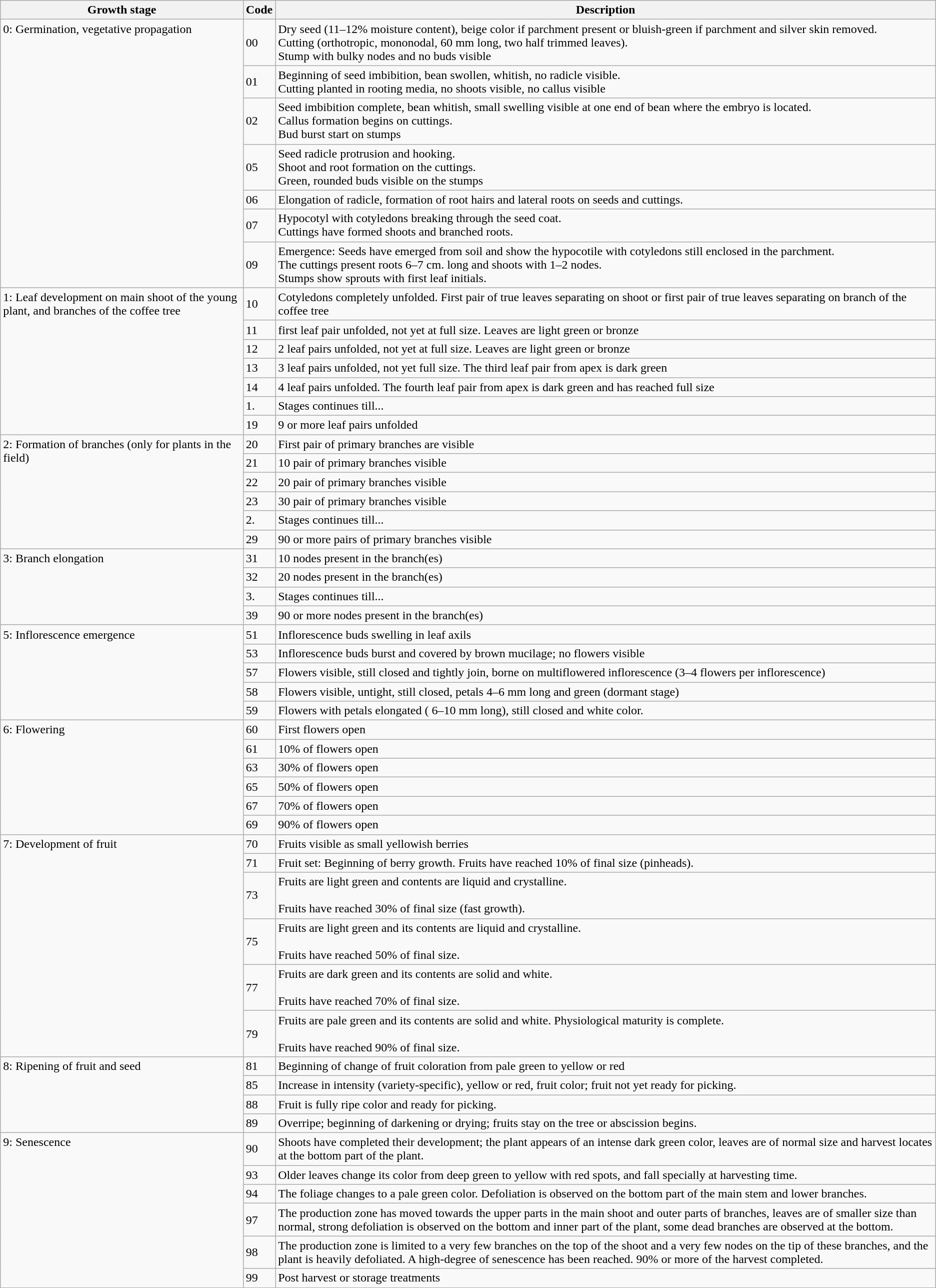<table class="wikitable" style="clear">
<tr>
<th>Growth stage</th>
<th>Code</th>
<th>Description</th>
</tr>
<tr>
<td rowspan="7" style="vertical-align:top">0: Germination, vegetative propagation</td>
<td>00</td>
<td>Dry seed (11–12% moisture content), beige color if parchment present or bluish-green if parchment and silver skin removed. <br>Cutting (orthotropic, mononodal, 60 mm long, two half trimmed leaves). <br>Stump with bulky nodes and no buds visible</td>
</tr>
<tr>
<td>01</td>
<td>Beginning of seed imbibition, bean swollen, whitish, no radicle visible. <br>Cutting planted in rooting media, no shoots visible, no callus visible</td>
</tr>
<tr>
<td>02</td>
<td>Seed imbibition complete, bean whitish, small swelling visible at one end of bean where the embryo is located. <br>Callus formation begins on cuttings. <br>Bud burst start on stumps</td>
</tr>
<tr>
<td>05</td>
<td>Seed radicle protrusion and hooking. <br>Shoot and root formation on the cuttings.<br> Green, rounded buds visible on the stumps</td>
</tr>
<tr>
<td>06</td>
<td>Elongation of radicle, formation of root hairs and lateral roots on seeds and cuttings.</td>
</tr>
<tr>
<td>07</td>
<td>Hypocotyl with cotyledons breaking through the seed coat. <br>Cuttings have formed shoots and branched roots.</td>
</tr>
<tr>
<td>09</td>
<td>Emergence: Seeds have emerged from soil and show the hypocotile with cotyledons still enclosed in the parchment. <br>The cuttings present roots 6–7 cm. long and shoots with 1–2 nodes. <br>Stumps show sprouts with first leaf initials.</td>
</tr>
<tr>
<td rowspan="7" style="vertical-align:top">1: Leaf development on main shoot of the young plant, and branches of the coffee tree</td>
<td>10</td>
<td>Cotyledons completely unfolded. First pair of true leaves separating on shoot or first pair of true leaves separating on branch of the coffee tree</td>
</tr>
<tr>
<td>11</td>
<td>first leaf pair unfolded, not yet at full size. Leaves are light green or bronze</td>
</tr>
<tr>
<td>12</td>
<td>2 leaf pairs unfolded, not yet at full size. Leaves are light green or bronze</td>
</tr>
<tr>
<td>13</td>
<td>3 leaf pairs unfolded, not yet full size. The third leaf pair from apex is dark green</td>
</tr>
<tr>
<td>14</td>
<td>4 leaf pairs unfolded. The fourth leaf pair from apex is dark green and has reached full size</td>
</tr>
<tr>
<td>1.</td>
<td>Stages continues till...</td>
</tr>
<tr>
<td>19</td>
<td>9 or more leaf pairs unfolded</td>
</tr>
<tr>
<td rowspan="6" style="vertical-align:top">2: Formation of branches (only for plants in the field)</td>
<td>20</td>
<td>First pair of primary branches are visible</td>
</tr>
<tr>
<td>21</td>
<td>10 pair of primary branches visible</td>
</tr>
<tr>
<td>22</td>
<td>20 pair of primary branches visible</td>
</tr>
<tr>
<td>23</td>
<td>30 pair of primary branches visible</td>
</tr>
<tr>
<td>2.</td>
<td>Stages continues till...</td>
</tr>
<tr>
<td>29</td>
<td>90 or more pairs of primary branches visible</td>
</tr>
<tr>
<td rowspan="4" style="vertical-align:top">3: Branch elongation</td>
<td>31</td>
<td>10 nodes present in the branch(es)</td>
</tr>
<tr>
<td>32</td>
<td>20 nodes present in the branch(es)</td>
</tr>
<tr>
<td>3.</td>
<td>Stages continues till...</td>
</tr>
<tr>
<td>39</td>
<td>90 or more nodes present in the branch(es)</td>
</tr>
<tr>
<td rowspan="5" style="vertical-align:top">5: Inflorescence emergence</td>
<td>51</td>
<td>Inflorescence buds swelling in leaf axils</td>
</tr>
<tr>
<td>53</td>
<td>Inflorescence buds burst and covered by brown mucilage; no flowers visible</td>
</tr>
<tr>
<td>57</td>
<td>Flowers visible, still closed and tightly join, borne on multiflowered inflorescence (3–4 flowers per inflorescence)</td>
</tr>
<tr>
<td>58</td>
<td>Flowers visible, untight, still closed, petals 4–6 mm long and green (dormant stage)</td>
</tr>
<tr>
<td>59</td>
<td>Flowers with petals elongated ( 6–10 mm long), still closed and white color.</td>
</tr>
<tr>
<td rowspan="6" style="vertical-align:top">6: Flowering</td>
<td>60</td>
<td>First flowers open</td>
</tr>
<tr>
<td>61</td>
<td>10% of flowers open</td>
</tr>
<tr>
<td>63</td>
<td>30% of flowers open</td>
</tr>
<tr>
<td>65</td>
<td>50% of flowers open</td>
</tr>
<tr>
<td>67</td>
<td>70% of flowers open</td>
</tr>
<tr>
<td>69</td>
<td>90% of flowers open</td>
</tr>
<tr>
<td rowspan="6" style="vertical-align:top">7: Development of fruit</td>
<td>70</td>
<td>Fruits visible as small yellowish berries</td>
</tr>
<tr>
<td>71</td>
<td>Fruit set: Beginning of berry growth. Fruits have reached 10% of final size (pinheads).</td>
</tr>
<tr>
<td>73</td>
<td>Fruits are light green and contents are liquid and crystalline. <br><br>Fruits have reached 30% of final size (fast growth).</td>
</tr>
<tr>
<td>75</td>
<td>Fruits are light green and its contents are liquid and crystalline. <br><br>Fruits have reached 50% of final size.</td>
</tr>
<tr>
<td>77</td>
<td>Fruits are dark green and its contents are solid and white. <br><br>Fruits have reached 70% of final size.</td>
</tr>
<tr>
<td>79</td>
<td>Fruits are pale green and its contents are solid and white. Physiological maturity is complete. <br><br>Fruits have reached 90% of final size.</td>
</tr>
<tr>
<td rowspan="4" style="vertical-align:top">8: Ripening of fruit and seed</td>
<td>81</td>
<td>Beginning of change of fruit coloration from pale green to yellow or red</td>
</tr>
<tr>
<td>85</td>
<td>Increase in intensity (variety-specific), yellow or red, fruit color; fruit not yet ready for picking.</td>
</tr>
<tr>
<td>88</td>
<td>Fruit is fully ripe color and ready for picking.</td>
</tr>
<tr>
<td>89</td>
<td>Overripe; beginning of darkening or drying; fruits stay on the tree or abscission begins.</td>
</tr>
<tr>
<td rowspan="6" style="vertical-align:top">9: Senescence</td>
<td>90</td>
<td>Shoots have completed their development; the plant appears of an intense dark green color, leaves are of normal size and harvest locates at the bottom part of the plant.</td>
</tr>
<tr>
<td>93</td>
<td>Older leaves change its color from deep green to yellow with red spots, and fall specially at harvesting time.</td>
</tr>
<tr>
<td>94</td>
<td>The foliage changes to a pale green color. Defoliation is observed on the bottom part of the main stem and lower branches.</td>
</tr>
<tr>
<td>97</td>
<td>The production zone has moved towards the upper parts in the main shoot and outer parts of branches, leaves are of smaller size than normal, strong defoliation is observed on the bottom and inner part of the plant, some dead branches are observed at the bottom.</td>
</tr>
<tr>
<td>98</td>
<td>The production zone is limited to a very few branches on the top of the shoot and a very few nodes on the tip of these branches, and the plant is heavily defoliated. A high-degree of senescence has been reached. 90% or more of the harvest completed.</td>
</tr>
<tr>
<td>99</td>
<td>Post harvest or storage treatments</td>
</tr>
<tr>
</tr>
</table>
